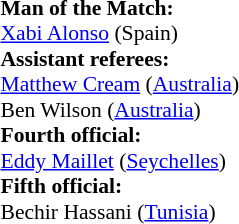<table width=50% style="font-size: 90%">
<tr>
<td><br><strong>Man of the Match:</strong>
<br><a href='#'>Xabi Alonso</a> (Spain)<br><strong>Assistant referees:</strong>
<br><a href='#'>Matthew Cream</a> (<a href='#'>Australia</a>)
<br>Ben Wilson (<a href='#'>Australia</a>)
<br><strong>Fourth official:</strong>
<br><a href='#'>Eddy Maillet</a> (<a href='#'>Seychelles</a>)
<br><strong>Fifth official:</strong>
<br>Bechir Hassani (<a href='#'>Tunisia</a>)</td>
</tr>
</table>
